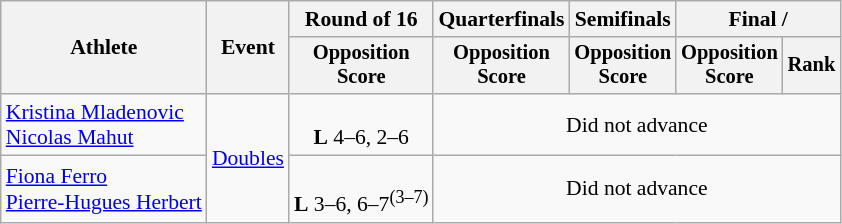<table class=wikitable style=font-size:90%>
<tr>
<th rowspan=2>Athlete</th>
<th rowspan=2>Event</th>
<th>Round of 16</th>
<th>Quarterfinals</th>
<th>Semifinals</th>
<th colspan=2>Final / </th>
</tr>
<tr style=font-size:95%>
<th>Opposition<br>Score</th>
<th>Opposition<br>Score</th>
<th>Opposition<br>Score</th>
<th>Opposition<br>Score</th>
<th>Rank</th>
</tr>
<tr align=center>
<td align=left><a href='#'>Kristina Mladenovic</a><br><a href='#'>Nicolas Mahut</a></td>
<td align=left rowspan=2><a href='#'>Doubles</a></td>
<td><br><strong>L</strong> 4–6, 2–6</td>
<td colspan=4>Did not advance</td>
</tr>
<tr align=center>
<td align=left><a href='#'>Fiona Ferro</a><br><a href='#'>Pierre-Hugues Herbert</a></td>
<td><br><strong>L</strong> 3–6, 6–7<sup>(3–7)</sup></td>
<td colspan=4>Did not advance</td>
</tr>
</table>
